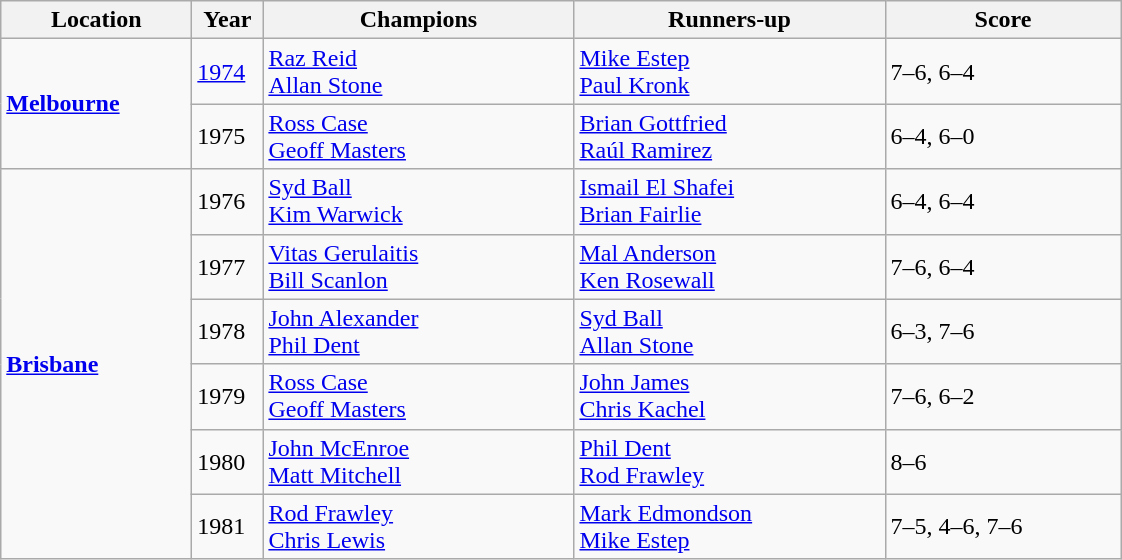<table class="wikitable">
<tr>
<th style="width:120px">Location</th>
<th style="width:40px">Year</th>
<th style="width:200px">Champions</th>
<th style="width:200px">Runners-up</th>
<th style="width:150px">Score</th>
</tr>
<tr>
<td rowspan="2"><strong><a href='#'>Melbourne</a></strong></td>
<td><a href='#'>1974</a></td>
<td> <a href='#'>Raz Reid</a><br> <a href='#'>Allan Stone</a></td>
<td> <a href='#'>Mike Estep</a><br> <a href='#'>Paul Kronk</a></td>
<td>7–6, 6–4</td>
</tr>
<tr>
<td>1975</td>
<td> <a href='#'>Ross Case</a><br> <a href='#'>Geoff Masters</a></td>
<td> <a href='#'>Brian Gottfried</a><br> <a href='#'>Raúl Ramirez</a></td>
<td>6–4, 6–0</td>
</tr>
<tr>
<td rowspan="6"><strong><a href='#'>Brisbane</a></strong></td>
<td>1976</td>
<td> <a href='#'>Syd Ball</a><br> <a href='#'>Kim Warwick</a></td>
<td> <a href='#'>Ismail El Shafei</a><br> <a href='#'>Brian Fairlie</a></td>
<td>6–4, 6–4</td>
</tr>
<tr>
<td>1977</td>
<td> <a href='#'>Vitas Gerulaitis</a><br> <a href='#'>Bill Scanlon</a></td>
<td> <a href='#'>Mal Anderson</a><br> <a href='#'>Ken Rosewall</a></td>
<td>7–6, 6–4</td>
</tr>
<tr>
<td>1978</td>
<td> <a href='#'>John Alexander</a><br> <a href='#'>Phil Dent</a></td>
<td> <a href='#'>Syd Ball</a><br> <a href='#'>Allan Stone</a></td>
<td>6–3, 7–6</td>
</tr>
<tr>
<td>1979</td>
<td> <a href='#'>Ross Case</a><br> <a href='#'>Geoff Masters</a></td>
<td> <a href='#'>John James</a><br> <a href='#'>Chris Kachel</a></td>
<td>7–6, 6–2</td>
</tr>
<tr>
<td>1980</td>
<td> <a href='#'>John McEnroe</a><br> <a href='#'>Matt Mitchell</a></td>
<td> <a href='#'>Phil Dent</a><br> <a href='#'>Rod Frawley</a></td>
<td>8–6 </td>
</tr>
<tr>
<td>1981</td>
<td> <a href='#'>Rod Frawley</a><br> <a href='#'>Chris Lewis</a></td>
<td> <a href='#'>Mark Edmondson</a><br> <a href='#'>Mike Estep</a></td>
<td>7–5, 4–6, 7–6</td>
</tr>
</table>
